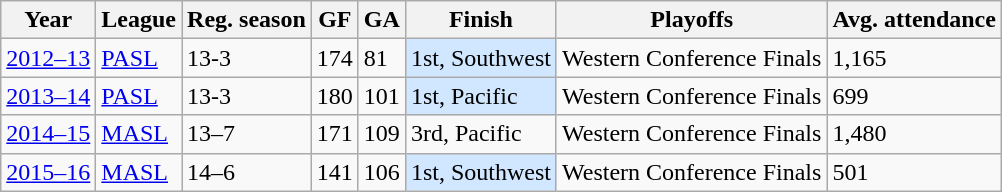<table class="wikitable">
<tr>
<th>Year</th>
<th>League</th>
<th>Reg. season</th>
<th>GF</th>
<th>GA</th>
<th>Finish</th>
<th>Playoffs</th>
<th>Avg. attendance</th>
</tr>
<tr>
<td><a href='#'>2012–13</a></td>
<td><a href='#'>PASL</a></td>
<td>13-3</td>
<td>174</td>
<td>81</td>
<td style="background:#D0E7FF;">1st, Southwest</td>
<td>Western Conference Finals</td>
<td>1,165</td>
</tr>
<tr>
<td><a href='#'>2013–14</a></td>
<td><a href='#'>PASL</a></td>
<td>13-3</td>
<td>180</td>
<td>101</td>
<td bgcolor="#D0E7FF">1st, Pacific</td>
<td>Western Conference Finals</td>
<td>699</td>
</tr>
<tr>
<td><a href='#'>2014–15</a></td>
<td><a href='#'>MASL</a></td>
<td>13–7</td>
<td>171</td>
<td>109</td>
<td>3rd, Pacific</td>
<td>Western Conference Finals</td>
<td>1,480</td>
</tr>
<tr>
<td><a href='#'>2015–16</a></td>
<td><a href='#'>MASL</a></td>
<td>14–6</td>
<td>141</td>
<td>106</td>
<td bgcolor="#D0E7FF">1st, Southwest</td>
<td>Western Conference Finals</td>
<td>501</td>
</tr>
</table>
